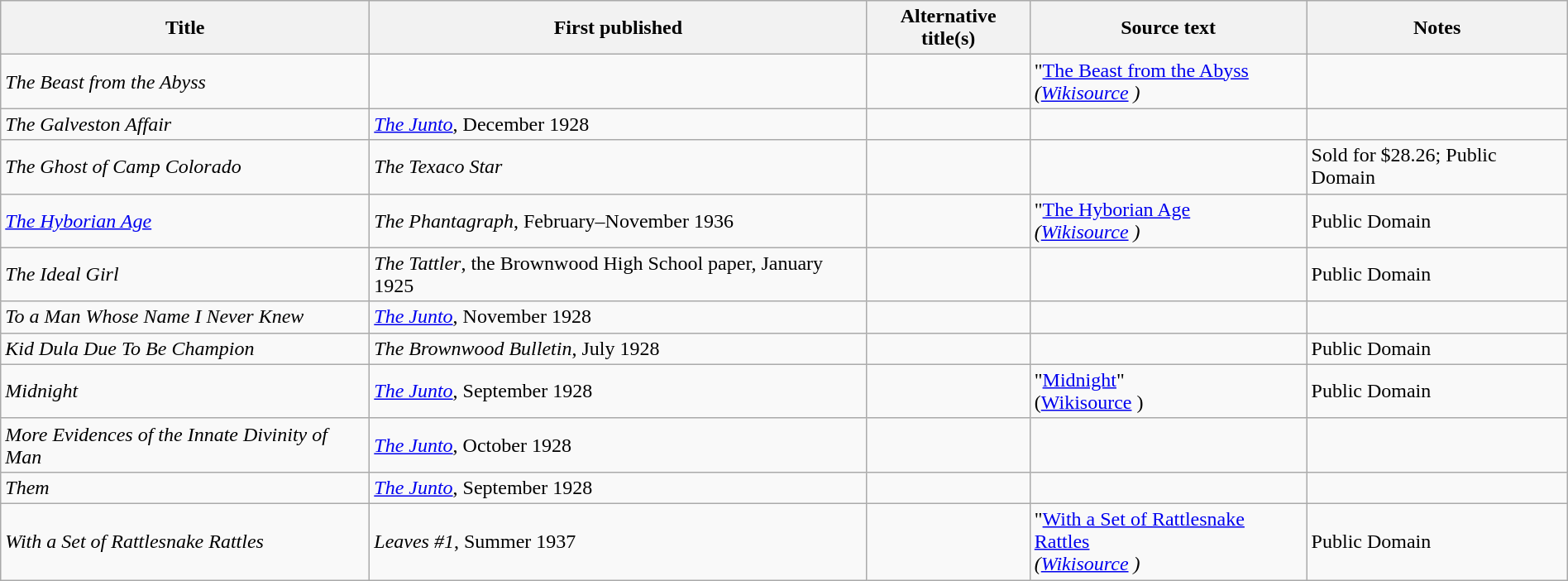<table class="wikitable" width="100%">
<tr>
<th>Title</th>
<th>First published</th>
<th>Alternative title(s)</th>
<th>Source text</th>
<th>Notes</th>
</tr>
<tr>
<td><em>The Beast from the Abyss</em></td>
<td></td>
<td></td>
<td>"<a href='#'>The Beast from the Abyss</a><em><br>(<a href='#'>Wikisource</a> )</em></td>
</tr>
<tr>
<td><em>The Galveston Affair</em></td>
<td><em><a href='#'>The Junto</a></em>, December 1928</td>
<td></td>
<td></td>
<td></td>
</tr>
<tr>
<td><em>The Ghost of Camp Colorado</em></td>
<td><em>The Texaco Star</em></td>
<td></td>
<td></td>
<td>Sold for $28.26; Public Domain</td>
</tr>
<tr>
<td><em><a href='#'>The Hyborian Age</a></em></td>
<td><em>The Phantagraph</em>, February–November 1936</td>
<td></td>
<td>"<a href='#'>The Hyborian Age</a><em><br>(<a href='#'>Wikisource</a> ) </em></td>
<td>Public Domain</td>
</tr>
<tr>
<td><em>The Ideal Girl</em></td>
<td><em>The Tattler</em>, the Brownwood High School paper, January 1925</td>
<td></td>
<td></td>
<td>Public Domain</td>
</tr>
<tr>
<td><em>To a Man Whose Name I Never Knew</em></td>
<td><em><a href='#'>The Junto</a></em>, November 1928</td>
<td></td>
<td></td>
<td></td>
</tr>
<tr>
<td><em>Kid Dula Due To Be Champion</em></td>
<td><em>The Brownwood Bulletin</em>, July 1928</td>
<td></td>
<td></td>
<td>Public Domain</td>
</tr>
<tr>
<td><em>Midnight</em></td>
<td><em><a href='#'>The Junto</a></em>, September 1928</td>
<td></td>
<td>"<a href='#'>Midnight</a>" <br>(<a href='#'>Wikisource</a> )</td>
<td>Public Domain</td>
</tr>
<tr>
<td><em>More Evidences of the Innate Divinity of Man</em></td>
<td><em><a href='#'>The Junto</a></em>, October 1928</td>
<td></td>
<td></td>
<td></td>
</tr>
<tr>
<td><em>Them</em></td>
<td><em><a href='#'>The Junto</a></em>, September 1928</td>
<td></td>
<td></td>
<td></td>
</tr>
<tr>
<td><em>With a Set of Rattlesnake Rattles</em></td>
<td><em>Leaves #1</em>, Summer 1937</td>
<td></td>
<td>"<a href='#'>With a Set of Rattlesnake Rattles</a><em><br>(<a href='#'>Wikisource</a> ) </em></td>
<td>Public Domain</td>
</tr>
</table>
